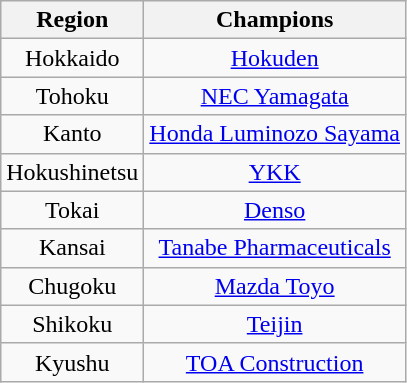<table class="wikitable" style="text-align:center;">
<tr>
<th>Region</th>
<th>Champions</th>
</tr>
<tr>
<td>Hokkaido</td>
<td><a href='#'>Hokuden</a></td>
</tr>
<tr>
<td>Tohoku</td>
<td><a href='#'>NEC Yamagata</a></td>
</tr>
<tr>
<td>Kanto</td>
<td><a href='#'>Honda Luminozo Sayama</a></td>
</tr>
<tr>
<td>Hokushinetsu</td>
<td><a href='#'>YKK</a></td>
</tr>
<tr>
<td>Tokai</td>
<td><a href='#'>Denso</a></td>
</tr>
<tr>
<td>Kansai</td>
<td><a href='#'>Tanabe Pharmaceuticals</a></td>
</tr>
<tr>
<td>Chugoku</td>
<td><a href='#'>Mazda Toyo</a></td>
</tr>
<tr>
<td>Shikoku</td>
<td><a href='#'>Teijin</a></td>
</tr>
<tr>
<td>Kyushu</td>
<td><a href='#'>TOA Construction</a></td>
</tr>
</table>
